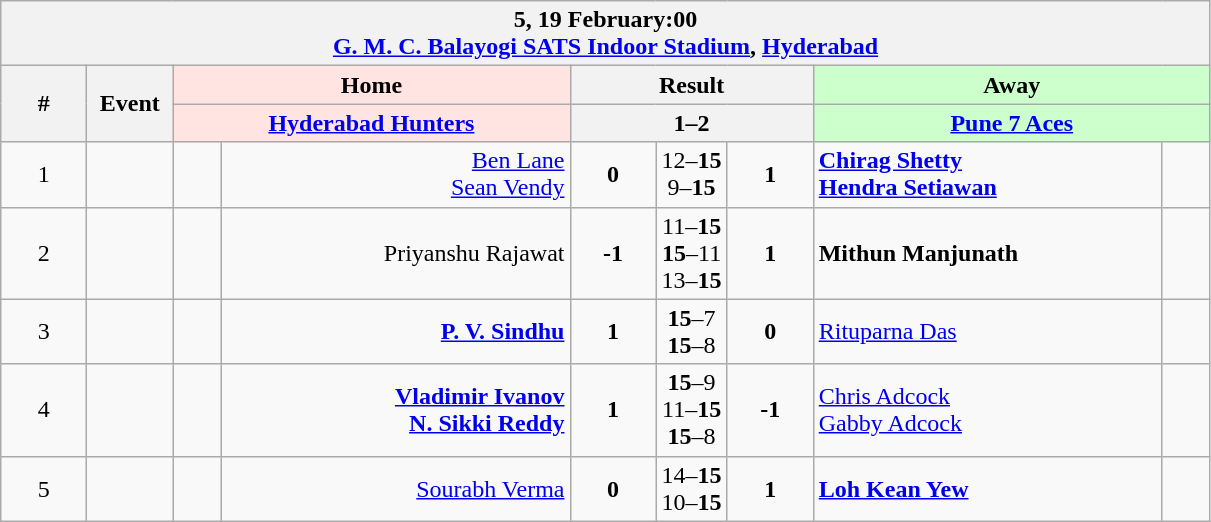<table class="wikitable">
<tr>
<th colspan="9">5, 19 February:00<br><a href='#'>G. M. C. Balayogi SATS Indoor Stadium</a>, <a href='#'>Hyderabad</a></th>
</tr>
<tr>
<th rowspan="2" width="50">#</th>
<th rowspan="2" width="50">Event</th>
<th colspan="2" width="250" style="background-color:#ffe4e1">Home</th>
<th colspan="3" width="150">Result</th>
<th colspan="2" width="250" style="background-color:#ccffcc">Away</th>
</tr>
<tr>
<th colspan="2" style="background-color:#ffe4e1"><a href='#'>Hyderabad Hunters</a></th>
<th colspan="3">1–2</th>
<th colspan="2" style="background-color:#ccffcc"><a href='#'>Pune 7 Aces</a></th>
</tr>
<tr>
<td align="center">1</td>
<td align="center"></td>
<td align="center" width="25"></td>
<td align="right" width="225"><a href='#'>Ben Lane</a> <br><a href='#'>Sean Vendy</a> </td>
<td align="center" width="50"><strong>0</strong></td>
<td align="center">12–<strong>15</strong><br>9–<strong>15</strong></td>
<td align="center" width="50"><strong>1</strong></td>
<td align="left" width="225"><strong> <a href='#'>Chirag Shetty</a><br> <a href='#'>Hendra Setiawan</a></strong></td>
<td align="center" width="25"></td>
</tr>
<tr>
<td align="center">2</td>
<td align="center"></td>
<td align="center"></td>
<td align="right">Priyanshu Rajawat </td>
<td align="center"><strong>-1</strong></td>
<td align="center">11–<strong>15</strong><br><strong>15</strong>–11<br>13–<strong>15</strong></td>
<td align="center"><strong>1</strong></td>
<td align="left"><strong> Mithun Manjunath</strong></td>
<td align="center"></td>
</tr>
<tr>
<td align="center">3</td>
<td align="center"></td>
<td align="center"></td>
<td align="right"><strong><a href='#'>P. V. Sindhu</a> </strong></td>
<td align="center"><strong>1</strong></td>
<td align="center"><strong>15</strong>–7<br><strong>15</strong>–8</td>
<td align="center"><strong>0</strong></td>
<td align="left"> <a href='#'>Rituparna Das</a></td>
<td align="center"></td>
</tr>
<tr>
<td align="center">4</td>
<td align="center"></td>
<td align="center"></td>
<td align="right"><strong><a href='#'>Vladimir Ivanov</a> <br><a href='#'>N. Sikki Reddy</a> </strong></td>
<td align="center"><strong>1</strong></td>
<td align="center"><strong>15</strong>–9<br>11–<strong>15</strong><br><strong>15</strong>–8</td>
<td align="center"><strong>-1</strong></td>
<td align="left"> <a href='#'>Chris Adcock</a><br> <a href='#'>Gabby Adcock</a></td>
<td align="center"></td>
</tr>
<tr>
<td align="center">5</td>
<td align="center"></td>
<td align="center"></td>
<td align="right"><a href='#'>Sourabh Verma</a> </td>
<td align="center"><strong>0</strong></td>
<td align="center">14–<strong>15</strong><br>10–<strong>15</strong></td>
<td align="center"><strong>1</strong></td>
<td align="left"><strong> <a href='#'>Loh Kean Yew</a></strong></td>
<td align="center"></td>
</tr>
</table>
